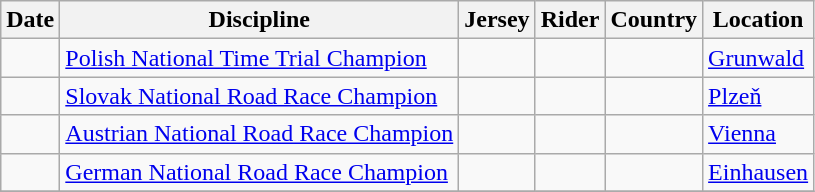<table class="wikitable">
<tr>
<th>Date</th>
<th>Discipline</th>
<th>Jersey</th>
<th>Rider</th>
<th>Country</th>
<th>Location</th>
</tr>
<tr>
<td></td>
<td><a href='#'>Polish National Time Trial Champion</a></td>
<td></td>
<td></td>
<td></td>
<td><a href='#'>Grunwald</a></td>
</tr>
<tr>
<td></td>
<td><a href='#'>Slovak National Road Race Champion</a></td>
<td></td>
<td></td>
<td></td>
<td><a href='#'>Plzeň</a></td>
</tr>
<tr>
<td></td>
<td><a href='#'>Austrian National Road Race Champion</a></td>
<td></td>
<td></td>
<td></td>
<td><a href='#'>Vienna</a></td>
</tr>
<tr>
<td></td>
<td><a href='#'>German National Road Race Champion</a></td>
<td></td>
<td></td>
<td></td>
<td><a href='#'>Einhausen</a></td>
</tr>
<tr>
</tr>
</table>
